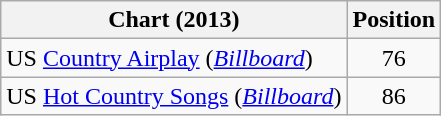<table class="wikitable sortable">
<tr>
<th scope="col">Chart (2013)</th>
<th scope="col">Position</th>
</tr>
<tr>
<td>US <a href='#'>Country Airplay</a> (<em><a href='#'>Billboard</a></em>)</td>
<td align="center">76</td>
</tr>
<tr>
<td>US <a href='#'>Hot Country Songs</a> (<em><a href='#'>Billboard</a></em>)</td>
<td align="center">86</td>
</tr>
</table>
